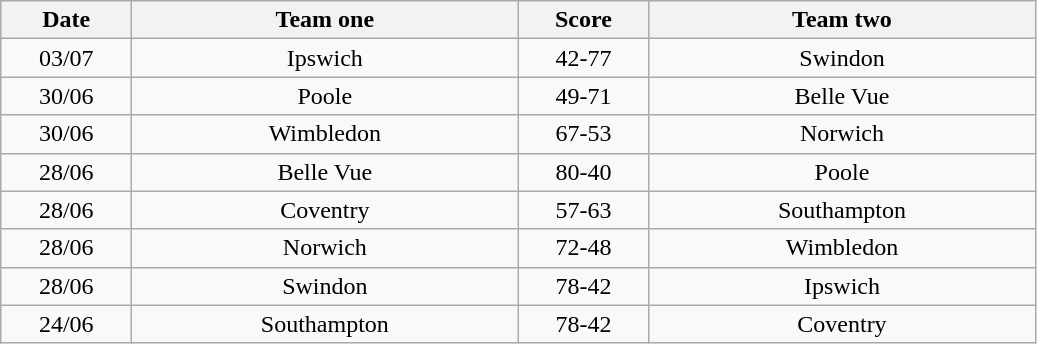<table class="wikitable" style="text-align: center">
<tr>
<th width=80>Date</th>
<th width=250>Team one</th>
<th width=80>Score</th>
<th width=250>Team two</th>
</tr>
<tr>
<td>03/07</td>
<td>Ipswich</td>
<td>42-77</td>
<td>Swindon</td>
</tr>
<tr>
<td>30/06</td>
<td>Poole</td>
<td>49-71</td>
<td>Belle Vue</td>
</tr>
<tr>
<td>30/06</td>
<td>Wimbledon</td>
<td>67-53</td>
<td>Norwich</td>
</tr>
<tr>
<td>28/06</td>
<td>Belle Vue</td>
<td>80-40</td>
<td>Poole</td>
</tr>
<tr>
<td>28/06</td>
<td>Coventry</td>
<td>57-63</td>
<td>Southampton</td>
</tr>
<tr>
<td>28/06</td>
<td>Norwich</td>
<td>72-48</td>
<td>Wimbledon</td>
</tr>
<tr>
<td>28/06</td>
<td>Swindon</td>
<td>78-42</td>
<td>Ipswich</td>
</tr>
<tr>
<td>24/06</td>
<td>Southampton</td>
<td>78-42</td>
<td>Coventry</td>
</tr>
</table>
